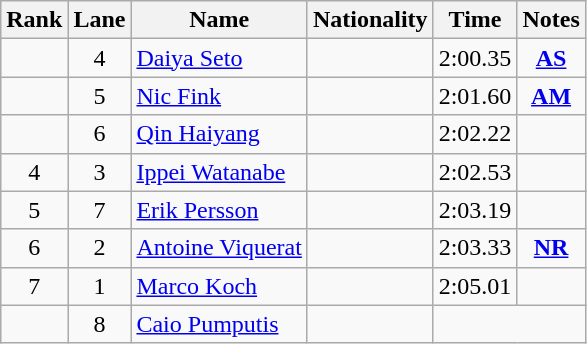<table class="wikitable sortable" style="text-align:center">
<tr>
<th>Rank</th>
<th>Lane</th>
<th>Name</th>
<th>Nationality</th>
<th>Time</th>
<th>Notes</th>
</tr>
<tr>
<td></td>
<td>4</td>
<td align=left><a href='#'>Daiya Seto</a></td>
<td align=left></td>
<td>2:00.35</td>
<td><strong><a href='#'>AS</a></strong></td>
</tr>
<tr>
<td></td>
<td>5</td>
<td align=left><a href='#'>Nic Fink</a></td>
<td align=left></td>
<td>2:01.60</td>
<td><strong><a href='#'>AM</a></strong></td>
</tr>
<tr>
<td></td>
<td>6</td>
<td align=left><a href='#'>Qin Haiyang</a></td>
<td align=left></td>
<td>2:02.22</td>
<td></td>
</tr>
<tr>
<td>4</td>
<td>3</td>
<td align=left><a href='#'>Ippei Watanabe</a></td>
<td align=left></td>
<td>2:02.53</td>
<td></td>
</tr>
<tr>
<td>5</td>
<td>7</td>
<td align=left><a href='#'>Erik Persson</a></td>
<td align=left></td>
<td>2:03.19</td>
<td></td>
</tr>
<tr>
<td>6</td>
<td>2</td>
<td align=left><a href='#'>Antoine Viquerat</a></td>
<td align=left></td>
<td>2:03.33</td>
<td><strong><a href='#'>NR</a></strong></td>
</tr>
<tr>
<td>7</td>
<td>1</td>
<td align=left><a href='#'>Marco Koch</a></td>
<td align=left></td>
<td>2:05.01</td>
<td></td>
</tr>
<tr>
<td></td>
<td>8</td>
<td align=left><a href='#'>Caio Pumputis</a></td>
<td align=left></td>
<td colspan=2></td>
</tr>
</table>
